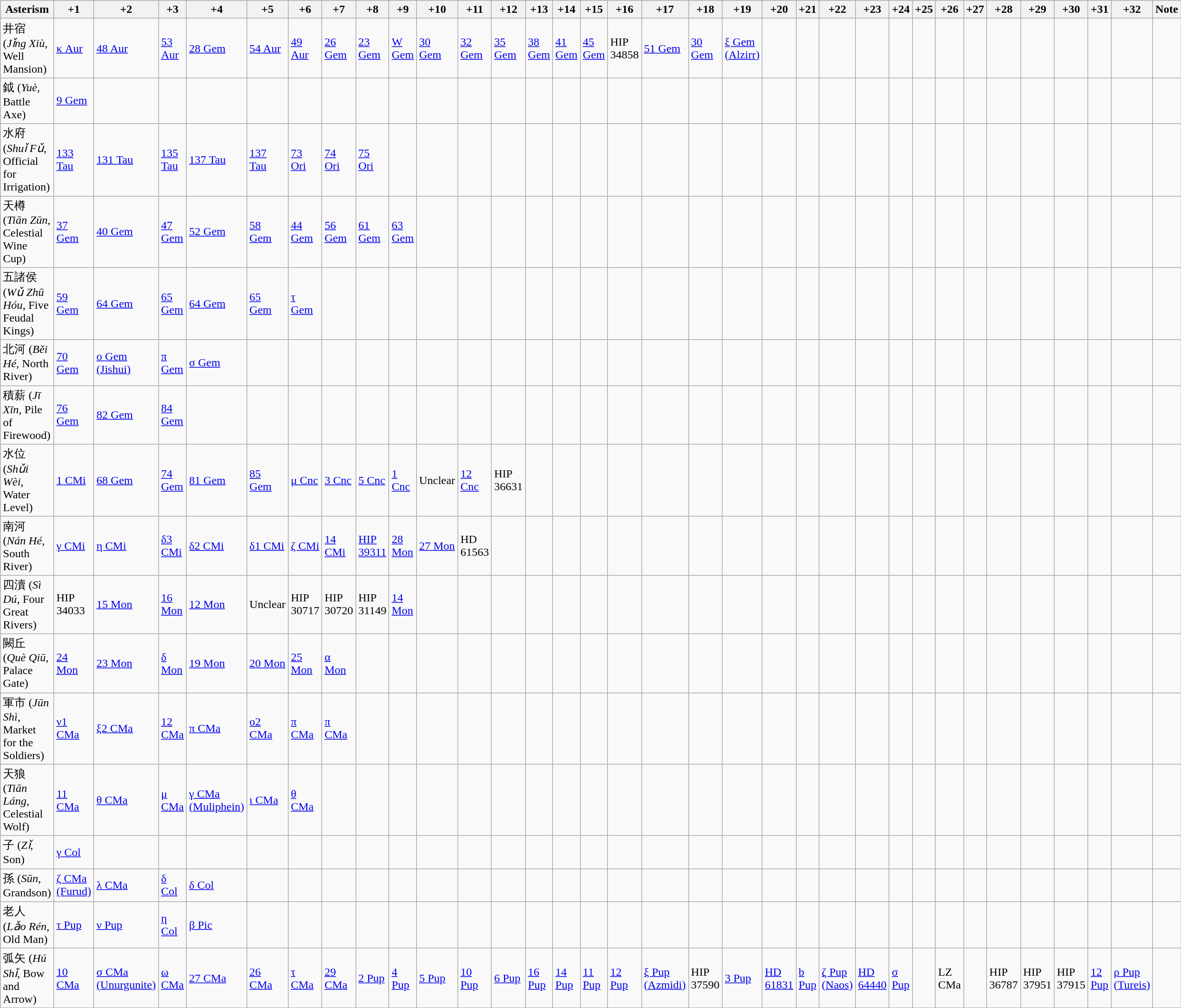<table class = "wikitable">
<tr>
<th>Asterism</th>
<th>+1</th>
<th>+2</th>
<th>+3</th>
<th>+4</th>
<th>+5</th>
<th>+6</th>
<th>+7</th>
<th>+8</th>
<th>+9</th>
<th>+10</th>
<th>+11</th>
<th>+12</th>
<th>+13</th>
<th>+14</th>
<th>+15</th>
<th>+16</th>
<th>+17</th>
<th>+18</th>
<th>+19</th>
<th>+20</th>
<th>+21</th>
<th>+22</th>
<th>+23</th>
<th>+24</th>
<th>+25</th>
<th>+26</th>
<th>+27</th>
<th>+28</th>
<th>+29</th>
<th>+30</th>
<th>+31</th>
<th>+32</th>
<th>Note</th>
</tr>
<tr>
<td>井宿 (<em>Jǐng Xiù</em>, Well Mansion)</td>
<td><a href='#'>κ Aur</a></td>
<td><a href='#'>48 Aur</a></td>
<td><a href='#'>53 Aur</a></td>
<td><a href='#'>28 Gem</a></td>
<td><a href='#'>54 Aur</a></td>
<td><a href='#'>49 Aur</a></td>
<td><a href='#'>26 Gem</a></td>
<td><a href='#'>23 Gem</a></td>
<td><a href='#'>W Gem</a></td>
<td><a href='#'>30 Gem</a></td>
<td><a href='#'>32 Gem</a></td>
<td><a href='#'>35 Gem</a></td>
<td><a href='#'>38 Gem</a></td>
<td><a href='#'>41 Gem</a></td>
<td><a href='#'>45 Gem</a></td>
<td>HIP 34858</td>
<td><a href='#'>51 Gem</a></td>
<td><a href='#'>30 Gem</a></td>
<td><a href='#'>ξ Gem (Alzirr)</a></td>
<td></td>
<td></td>
<td></td>
<td></td>
<td></td>
<td></td>
<td></td>
<td></td>
<td></td>
<td></td>
<td></td>
<td></td>
<td></td>
<td></td>
</tr>
<tr>
<td>鉞 (<em>Yuè</em>, Battle Axe)</td>
<td><a href='#'>9 Gem</a></td>
<td></td>
<td></td>
<td></td>
<td></td>
<td></td>
<td></td>
<td></td>
<td></td>
<td></td>
<td></td>
<td></td>
<td></td>
<td></td>
<td></td>
<td></td>
<td></td>
<td></td>
<td></td>
<td></td>
<td></td>
<td></td>
<td></td>
<td></td>
<td></td>
<td></td>
<td></td>
<td></td>
<td></td>
<td></td>
<td></td>
<td></td>
<td></td>
</tr>
<tr>
<td>水府 (<em>Shuǐ Fǔ</em>, Official for Irrigation)</td>
<td><a href='#'>133 Tau</a></td>
<td><a href='#'>131 Tau</a></td>
<td><a href='#'>135 Tau</a></td>
<td><a href='#'>137 Tau</a></td>
<td><a href='#'>137 Tau</a></td>
<td><a href='#'>73 Ori</a></td>
<td><a href='#'>74 Ori</a></td>
<td><a href='#'>75 Ori</a></td>
<td></td>
<td></td>
<td></td>
<td></td>
<td></td>
<td></td>
<td></td>
<td></td>
<td></td>
<td></td>
<td></td>
<td></td>
<td></td>
<td></td>
<td></td>
<td></td>
<td></td>
<td></td>
<td></td>
<td></td>
<td></td>
<td></td>
<td></td>
<td></td>
<td></td>
</tr>
<tr>
<td>天樽 (<em>Tiān Zūn</em>, Celestial Wine Cup)</td>
<td><a href='#'>37 Gem</a></td>
<td><a href='#'>40 Gem</a></td>
<td><a href='#'>47 Gem</a></td>
<td><a href='#'>52 Gem</a></td>
<td><a href='#'>58 Gem</a></td>
<td><a href='#'>44 Gem</a></td>
<td><a href='#'>56 Gem</a></td>
<td><a href='#'>61 Gem</a></td>
<td><a href='#'>63 Gem</a></td>
<td></td>
<td></td>
<td></td>
<td></td>
<td></td>
<td></td>
<td></td>
<td></td>
<td></td>
<td></td>
<td></td>
<td></td>
<td></td>
<td></td>
<td></td>
<td></td>
<td></td>
<td></td>
<td></td>
<td></td>
<td></td>
<td></td>
<td></td>
<td></td>
</tr>
<tr>
<td>五諸侯 (<em>Wǔ Zhū Hóu</em>, Five Feudal Kings)</td>
<td><a href='#'>59 Gem</a></td>
<td><a href='#'>64 Gem</a></td>
<td><a href='#'>65 Gem</a></td>
<td><a href='#'>64 Gem</a></td>
<td><a href='#'>65 Gem</a></td>
<td><a href='#'>τ Gem</a></td>
<td></td>
<td></td>
<td></td>
<td></td>
<td></td>
<td></td>
<td></td>
<td></td>
<td></td>
<td></td>
<td></td>
<td></td>
<td></td>
<td></td>
<td></td>
<td></td>
<td></td>
<td></td>
<td></td>
<td></td>
<td></td>
<td></td>
<td></td>
<td></td>
<td></td>
<td></td>
<td></td>
</tr>
<tr>
<td>北河 (<em>Běi Hé</em>, North River)</td>
<td><a href='#'>70 Gem</a></td>
<td><a href='#'>ο Gem (Jishui)</a></td>
<td><a href='#'>π Gem</a></td>
<td><a href='#'>σ Gem</a></td>
<td></td>
<td></td>
<td></td>
<td></td>
<td></td>
<td></td>
<td></td>
<td></td>
<td></td>
<td></td>
<td></td>
<td></td>
<td></td>
<td></td>
<td></td>
<td></td>
<td></td>
<td></td>
<td></td>
<td></td>
<td></td>
<td></td>
<td></td>
<td></td>
<td></td>
<td></td>
<td></td>
<td></td>
<td></td>
</tr>
<tr>
<td>積薪 (<em>Jī Xīn</em>, Pile of Firewood)</td>
<td><a href='#'>76 Gem</a></td>
<td><a href='#'>82 Gem</a></td>
<td><a href='#'>84 Gem</a></td>
<td></td>
<td></td>
<td></td>
<td></td>
<td></td>
<td></td>
<td></td>
<td></td>
<td></td>
<td></td>
<td></td>
<td></td>
<td></td>
<td></td>
<td></td>
<td></td>
<td></td>
<td></td>
<td></td>
<td></td>
<td></td>
<td></td>
<td></td>
<td></td>
<td></td>
<td></td>
<td></td>
<td></td>
<td></td>
<td></td>
</tr>
<tr>
<td>水位 (<em>Shǔi Wèi</em>, Water Level)</td>
<td><a href='#'>1 CMi</a></td>
<td><a href='#'>68 Gem</a></td>
<td><a href='#'>74 Gem</a></td>
<td><a href='#'>81 Gem</a></td>
<td><a href='#'>85 Gem</a></td>
<td><a href='#'>μ Cnc</a></td>
<td><a href='#'>3 Cnc</a></td>
<td><a href='#'>5 Cnc</a></td>
<td><a href='#'>1 Cnc</a></td>
<td>Unclear</td>
<td><a href='#'>12 Cnc</a></td>
<td>HIP 36631</td>
<td></td>
<td></td>
<td></td>
<td></td>
<td></td>
<td></td>
<td></td>
<td></td>
<td></td>
<td></td>
<td></td>
<td></td>
<td></td>
<td></td>
<td></td>
<td></td>
<td></td>
<td></td>
<td></td>
<td></td>
</tr>
<tr>
<td>南河 (<em>Nán Hé</em>, South River)</td>
<td><a href='#'>γ CMi</a></td>
<td><a href='#'>η CMi</a></td>
<td><a href='#'>δ3 CMi</a></td>
<td><a href='#'>δ2 CMi</a></td>
<td><a href='#'>δ1 CMi</a></td>
<td><a href='#'>ζ CMi</a></td>
<td><a href='#'>14 CMi</a></td>
<td><a href='#'>HIP 39311</a></td>
<td><a href='#'>28 Mon</a></td>
<td><a href='#'>27 Mon</a></td>
<td>HD 61563</td>
<td></td>
<td></td>
<td></td>
<td></td>
<td></td>
<td></td>
<td></td>
<td></td>
<td></td>
<td></td>
<td></td>
<td></td>
<td></td>
<td></td>
<td></td>
<td></td>
<td></td>
<td></td>
<td></td>
<td></td>
<td></td>
<td></td>
</tr>
<tr>
<td>四瀆 (<em>Sì Dú</em>, Four Great Rivers)</td>
<td>HIP 34033</td>
<td><a href='#'>15 Mon</a></td>
<td><a href='#'>16 Mon</a></td>
<td><a href='#'>12 Mon</a></td>
<td>Unclear</td>
<td>HIP 30717</td>
<td>HIP 30720</td>
<td>HIP 31149</td>
<td><a href='#'>14 Mon</a></td>
<td></td>
<td></td>
<td></td>
<td></td>
<td></td>
<td></td>
<td></td>
<td></td>
<td></td>
<td></td>
<td></td>
<td></td>
<td></td>
<td></td>
<td></td>
<td></td>
<td></td>
<td></td>
<td></td>
<td></td>
<td></td>
<td></td>
<td></td>
<td></td>
</tr>
<tr>
<td>闕丘 (<em>Què Qiū</em>, Palace Gate)</td>
<td><a href='#'>24 Mon</a></td>
<td><a href='#'>23 Mon</a></td>
<td><a href='#'>δ Mon</a></td>
<td><a href='#'>19 Mon</a></td>
<td><a href='#'>20 Mon</a></td>
<td><a href='#'>25 Mon</a></td>
<td><a href='#'>α Mon</a></td>
<td></td>
<td></td>
<td></td>
<td></td>
<td></td>
<td></td>
<td></td>
<td></td>
<td></td>
<td></td>
<td></td>
<td></td>
<td></td>
<td></td>
<td></td>
<td></td>
<td></td>
<td></td>
<td></td>
<td></td>
<td></td>
<td></td>
<td></td>
<td></td>
<td></td>
<td></td>
</tr>
<tr>
<td>軍市 (<em>Jūn Shì</em>, Market for the Soldiers)</td>
<td><a href='#'>ν1 CMa</a></td>
<td><a href='#'>ξ2 CMa</a></td>
<td><a href='#'>12 CMa</a></td>
<td><a href='#'>π CMa</a></td>
<td><a href='#'>ο2 CMa</a></td>
<td><a href='#'>π CMa</a></td>
<td><a href='#'>π CMa</a></td>
<td></td>
<td></td>
<td></td>
<td></td>
<td></td>
<td></td>
<td></td>
<td></td>
<td></td>
<td></td>
<td></td>
<td></td>
<td></td>
<td></td>
<td></td>
<td></td>
<td></td>
<td></td>
<td></td>
<td></td>
<td></td>
<td></td>
<td></td>
<td></td>
<td></td>
<td></td>
</tr>
<tr>
<td>天狼 (<em>Tiān Láng</em>, Celestial Wolf)</td>
<td><a href='#'>11 CMa</a></td>
<td><a href='#'>θ CMa</a></td>
<td><a href='#'>μ CMa</a></td>
<td><a href='#'>γ CMa (Muliphein)</a></td>
<td><a href='#'>ι CMa</a></td>
<td><a href='#'>θ CMa</a></td>
<td></td>
<td></td>
<td></td>
<td></td>
<td></td>
<td></td>
<td></td>
<td></td>
<td></td>
<td></td>
<td></td>
<td></td>
<td></td>
<td></td>
<td></td>
<td></td>
<td></td>
<td></td>
<td></td>
<td></td>
<td></td>
<td></td>
<td></td>
<td></td>
<td></td>
<td></td>
<td></td>
</tr>
<tr>
<td>子 (<em>Zǐ</em>, Son)</td>
<td><a href='#'>γ Col</a></td>
<td></td>
<td></td>
<td></td>
<td></td>
<td></td>
<td></td>
<td></td>
<td></td>
<td></td>
<td></td>
<td></td>
<td></td>
<td></td>
<td></td>
<td></td>
<td></td>
<td></td>
<td></td>
<td></td>
<td></td>
<td></td>
<td></td>
<td></td>
<td></td>
<td></td>
<td></td>
<td></td>
<td></td>
<td></td>
<td></td>
<td></td>
<td></td>
</tr>
<tr>
<td>孫 (<em>Sūn</em>, Grandson)</td>
<td><a href='#'>ζ CMa (Furud)</a></td>
<td><a href='#'>λ CMa</a></td>
<td><a href='#'>δ Col</a></td>
<td><a href='#'>δ Col</a></td>
<td></td>
<td></td>
<td></td>
<td></td>
<td></td>
<td></td>
<td></td>
<td></td>
<td></td>
<td></td>
<td></td>
<td></td>
<td></td>
<td></td>
<td></td>
<td></td>
<td></td>
<td></td>
<td></td>
<td></td>
<td></td>
<td></td>
<td></td>
<td></td>
<td></td>
<td></td>
<td></td>
<td></td>
<td></td>
</tr>
<tr>
<td>老人 (<em>Lǎo Rén</em>, Old Man)</td>
<td><a href='#'>τ Pup</a></td>
<td><a href='#'>ν Pup</a></td>
<td><a href='#'>η Col</a></td>
<td><a href='#'>β Pic</a></td>
<td></td>
<td></td>
<td></td>
<td></td>
<td></td>
<td></td>
<td></td>
<td></td>
<td></td>
<td></td>
<td></td>
<td></td>
<td></td>
<td></td>
<td></td>
<td></td>
<td></td>
<td></td>
<td></td>
<td></td>
<td></td>
<td></td>
<td></td>
<td></td>
<td></td>
<td></td>
<td></td>
<td></td>
<td></td>
</tr>
<tr>
<td>弧矢 (<em>Hú Shǐ</em>, Bow and Arrow)</td>
<td><a href='#'>10 CMa</a></td>
<td><a href='#'>σ CMa (Unurgunite)</a></td>
<td><a href='#'>ω CMa</a></td>
<td><a href='#'>27 CMa</a></td>
<td><a href='#'>26 CMa</a></td>
<td><a href='#'>τ CMa</a></td>
<td><a href='#'>29 CMa</a></td>
<td><a href='#'>2 Pup</a></td>
<td><a href='#'>4 Pup</a></td>
<td><a href='#'>5 Pup</a></td>
<td><a href='#'>10 Pup</a></td>
<td><a href='#'>6 Pup</a></td>
<td><a href='#'>16 Pup</a></td>
<td><a href='#'>14 Pup</a></td>
<td><a href='#'>11 Pup</a></td>
<td><a href='#'>12 Pup</a></td>
<td><a href='#'>ξ Pup (Azmidi)</a></td>
<td>HIP 37590</td>
<td><a href='#'>3 Pup</a></td>
<td><a href='#'>HD 61831</a></td>
<td><a href='#'>b Pup</a></td>
<td><a href='#'>ζ Pup (Naos)</a></td>
<td><a href='#'>HD 64440</a></td>
<td><a href='#'>σ Pup</a></td>
<td></td>
<td>LZ CMa</td>
<td></td>
<td>HIP 36787</td>
<td>HIP 37951</td>
<td>HIP 37915</td>
<td><a href='#'>12 Pup</a></td>
<td><a href='#'>ρ Pup (Tureis)</a></td>
<td></td>
</tr>
<tr>
</tr>
</table>
